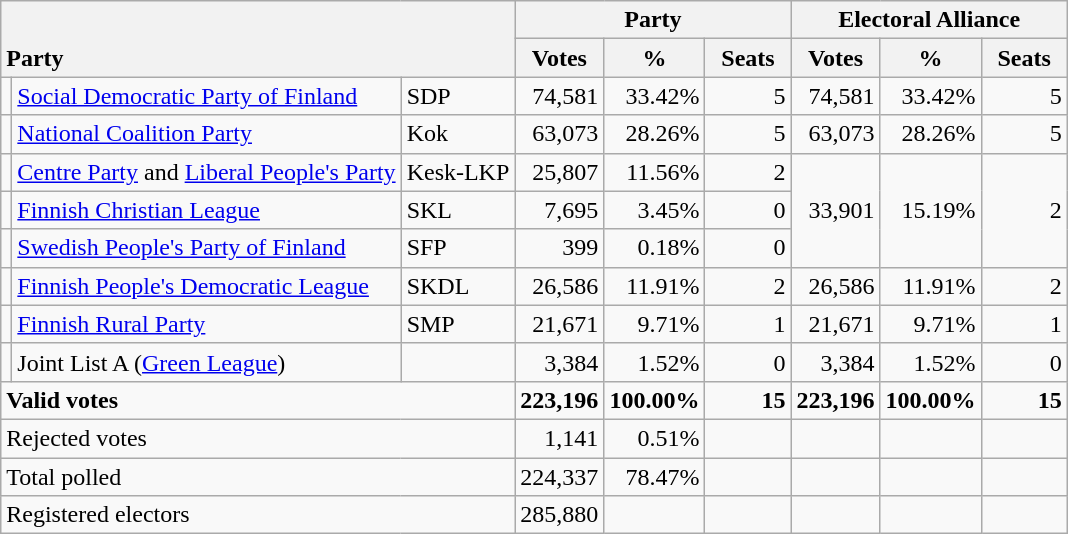<table class="wikitable" border="1" style="text-align:right;">
<tr>
<th style="text-align:left;" valign=bottom rowspan=2 colspan=3>Party</th>
<th colspan=3>Party</th>
<th colspan=3>Electoral Alliance</th>
</tr>
<tr>
<th align=center valign=bottom width="50">Votes</th>
<th align=center valign=bottom width="50">%</th>
<th align=center valign=bottom width="50">Seats</th>
<th align=center valign=bottom width="50">Votes</th>
<th align=center valign=bottom width="50">%</th>
<th align=center valign=bottom width="50">Seats</th>
</tr>
<tr>
<td></td>
<td align=left style="white-space: nowrap;"><a href='#'>Social Democratic Party of Finland</a></td>
<td align=left>SDP</td>
<td>74,581</td>
<td>33.42%</td>
<td>5</td>
<td>74,581</td>
<td>33.42%</td>
<td>5</td>
</tr>
<tr>
<td></td>
<td align=left><a href='#'>National Coalition Party</a></td>
<td align=left>Kok</td>
<td>63,073</td>
<td>28.26%</td>
<td>5</td>
<td>63,073</td>
<td>28.26%</td>
<td>5</td>
</tr>
<tr>
<td></td>
<td align=left><a href='#'>Centre Party</a> and <a href='#'>Liberal People's Party</a></td>
<td align=left>Kesk-LKP</td>
<td>25,807</td>
<td>11.56%</td>
<td>2</td>
<td rowspan=3>33,901</td>
<td rowspan=3>15.19%</td>
<td rowspan=3>2</td>
</tr>
<tr>
<td></td>
<td align=left><a href='#'>Finnish Christian League</a></td>
<td align=left>SKL</td>
<td>7,695</td>
<td>3.45%</td>
<td>0</td>
</tr>
<tr>
<td></td>
<td align=left><a href='#'>Swedish People's Party of Finland</a></td>
<td align=left>SFP</td>
<td>399</td>
<td>0.18%</td>
<td>0</td>
</tr>
<tr>
<td></td>
<td align=left><a href='#'>Finnish People's Democratic League</a></td>
<td align=left>SKDL</td>
<td>26,586</td>
<td>11.91%</td>
<td>2</td>
<td>26,586</td>
<td>11.91%</td>
<td>2</td>
</tr>
<tr>
<td></td>
<td align=left><a href='#'>Finnish Rural Party</a></td>
<td align=left>SMP</td>
<td>21,671</td>
<td>9.71%</td>
<td>1</td>
<td>21,671</td>
<td>9.71%</td>
<td>1</td>
</tr>
<tr>
<td></td>
<td align=left>Joint List A (<a href='#'>Green League</a>)</td>
<td align=left></td>
<td>3,384</td>
<td>1.52%</td>
<td>0</td>
<td>3,384</td>
<td>1.52%</td>
<td>0</td>
</tr>
<tr style="font-weight:bold">
<td align=left colspan=3>Valid votes</td>
<td>223,196</td>
<td>100.00%</td>
<td>15</td>
<td>223,196</td>
<td>100.00%</td>
<td>15</td>
</tr>
<tr>
<td align=left colspan=3>Rejected votes</td>
<td>1,141</td>
<td>0.51%</td>
<td></td>
<td></td>
<td></td>
<td></td>
</tr>
<tr>
<td align=left colspan=3>Total polled</td>
<td>224,337</td>
<td>78.47%</td>
<td></td>
<td></td>
<td></td>
<td></td>
</tr>
<tr>
<td align=left colspan=3>Registered electors</td>
<td>285,880</td>
<td></td>
<td></td>
<td></td>
<td></td>
<td></td>
</tr>
</table>
